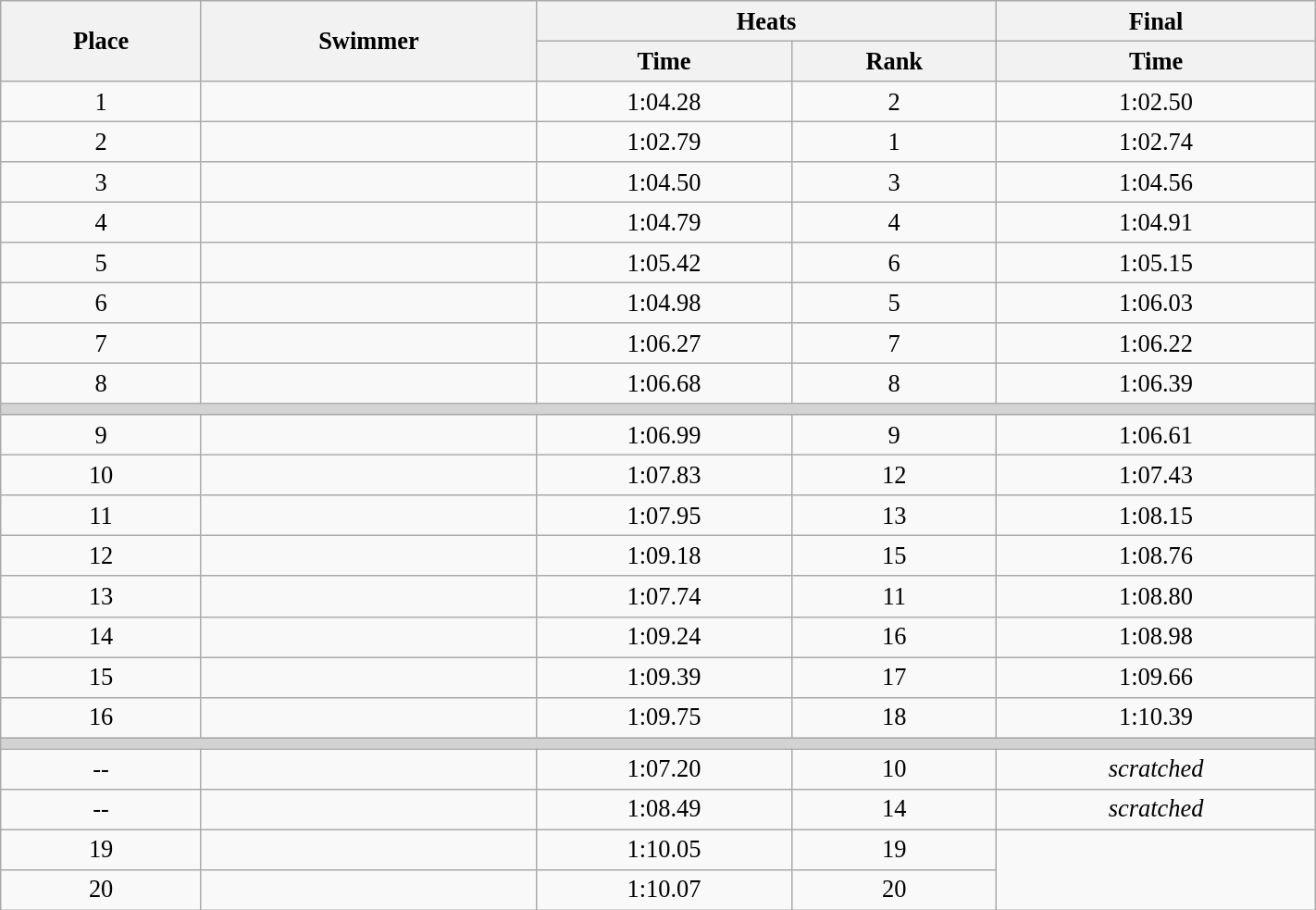<table class="wikitable" style=" text-align:center; font-size:110%;" width="75%">
<tr>
<th rowspan="2">Place</th>
<th rowspan="2">Swimmer</th>
<th colspan="2">Heats</th>
<th>Final</th>
</tr>
<tr>
<th>Time</th>
<th>Rank</th>
<th>Time</th>
</tr>
<tr>
<td>1</td>
<td align="left"></td>
<td>1:04.28</td>
<td>2</td>
<td>1:02.50</td>
</tr>
<tr>
<td>2</td>
<td align=left></td>
<td>1:02.79</td>
<td>1</td>
<td>1:02.74</td>
</tr>
<tr>
<td>3</td>
<td align=left></td>
<td>1:04.50</td>
<td>3</td>
<td>1:04.56</td>
</tr>
<tr>
<td>4</td>
<td align=left></td>
<td>1:04.79</td>
<td>4</td>
<td>1:04.91</td>
</tr>
<tr>
<td>5</td>
<td align=left></td>
<td>1:05.42</td>
<td>6</td>
<td>1:05.15</td>
</tr>
<tr>
<td>6</td>
<td align=left></td>
<td>1:04.98</td>
<td>5</td>
<td>1:06.03</td>
</tr>
<tr>
<td>7</td>
<td align=left></td>
<td>1:06.27</td>
<td>7</td>
<td>1:06.22</td>
</tr>
<tr>
<td>8</td>
<td align=left></td>
<td>1:06.68</td>
<td>8</td>
<td>1:06.39</td>
</tr>
<tr>
<td colspan=5 bgcolor=lightgray></td>
</tr>
<tr>
<td>9</td>
<td align="left"></td>
<td>1:06.99</td>
<td>9</td>
<td>1:06.61</td>
</tr>
<tr>
<td>10</td>
<td align="left"></td>
<td>1:07.83</td>
<td>12</td>
<td>1:07.43</td>
</tr>
<tr>
<td>11</td>
<td align="left"></td>
<td>1:07.95</td>
<td>13</td>
<td>1:08.15</td>
</tr>
<tr>
<td>12</td>
<td align="left"></td>
<td>1:09.18</td>
<td>15</td>
<td>1:08.76</td>
</tr>
<tr>
<td>13</td>
<td align="left"></td>
<td>1:07.74</td>
<td>11</td>
<td>1:08.80</td>
</tr>
<tr>
<td>14</td>
<td align="left"></td>
<td>1:09.24</td>
<td>16</td>
<td>1:08.98</td>
</tr>
<tr>
<td>15</td>
<td align="left"></td>
<td>1:09.39</td>
<td>17</td>
<td>1:09.66</td>
</tr>
<tr>
<td>16</td>
<td align="left"></td>
<td>1:09.75</td>
<td>18</td>
<td>1:10.39</td>
</tr>
<tr>
<td colspan=5 bgcolor=lightgray></td>
</tr>
<tr>
<td>--</td>
<td align="left"></td>
<td>1:07.20</td>
<td>10</td>
<td><em>scratched</em></td>
</tr>
<tr>
<td>--</td>
<td align="left"></td>
<td>1:08.49</td>
<td>14</td>
<td><em>scratched</em></td>
</tr>
<tr>
<td>19</td>
<td align="left"></td>
<td>1:10.05</td>
<td>19</td>
</tr>
<tr>
<td>20</td>
<td align="left"></td>
<td>1:10.07</td>
<td>20</td>
</tr>
</table>
